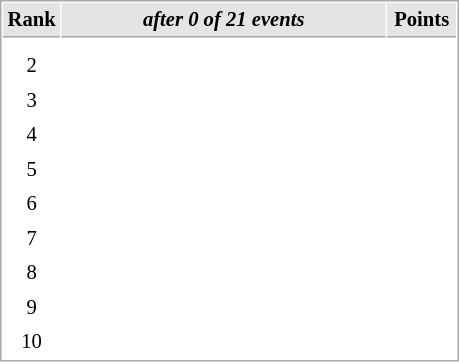<table cellspacing="1" cellpadding="3" style="border:1px solid #AAAAAA;font-size:86%">
<tr style="background-color: #E4E4E4;">
<th style="border-bottom:1px solid #AAAAAA; width: 10px;">Rank</th>
<th style="border-bottom:1px solid #AAAAAA; width: 210px;"><em>after 0 of 21 events</em></th>
<th style="border-bottom:1px solid #AAAAAA; width: 40px;">Points</th>
</tr>
<tr>
<td align=center></td>
<td></td>
<td align=center></td>
</tr>
<tr>
<td align=center>2</td>
<td></td>
<td align=center></td>
</tr>
<tr>
<td align=center>3</td>
<td></td>
<td align=center></td>
</tr>
<tr>
<td align=center>4</td>
<td></td>
<td align=center></td>
</tr>
<tr>
<td align=center>5</td>
<td></td>
<td align=center></td>
</tr>
<tr>
<td align=center>6</td>
<td></td>
<td align=center></td>
</tr>
<tr>
<td align=center>7</td>
<td></td>
<td align=center></td>
</tr>
<tr>
<td align=center>8</td>
<td></td>
<td align=center></td>
</tr>
<tr>
<td align=center>9</td>
<td></td>
<td align=center></td>
</tr>
<tr>
<td align=center>10</td>
<td></td>
<td align=center></td>
</tr>
</table>
